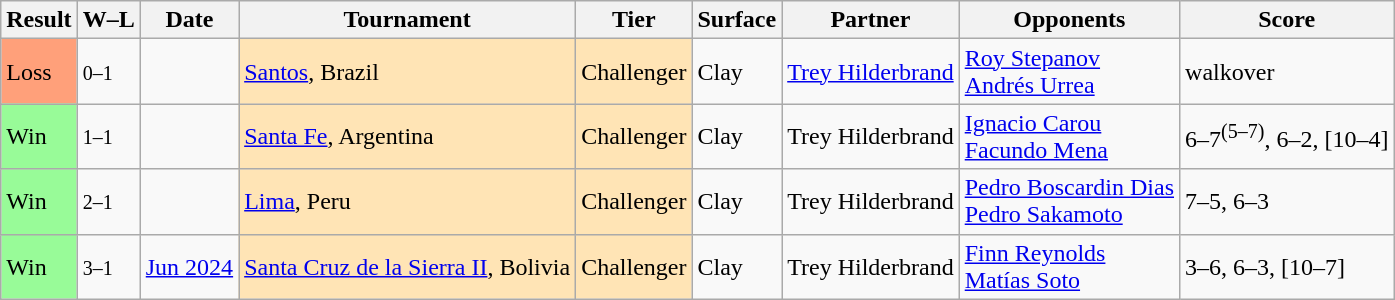<table class="sortable wikitable">
<tr>
<th>Result</th>
<th class="unsortable">W–L</th>
<th>Date</th>
<th>Tournament</th>
<th>Tier</th>
<th>Surface</th>
<th>Partner</th>
<th>Opponents</th>
<th class="unsortable">Score</th>
</tr>
<tr>
<td bgcolor=ffa07a>Loss</td>
<td><small>0–1</small></td>
<td><a href='#'></a></td>
<td style="background:moccasin;"><a href='#'>Santos</a>, Brazil</td>
<td style="background:moccasin;">Challenger</td>
<td>Clay</td>
<td> <a href='#'>Trey Hilderbrand</a></td>
<td> <a href='#'>Roy Stepanov</a><br> <a href='#'>Andrés Urrea</a></td>
<td>walkover</td>
</tr>
<tr>
<td bgcolor=98fb98>Win</td>
<td><small>1–1</small></td>
<td><a href='#'></a></td>
<td style="background:moccasin;"><a href='#'>Santa Fe</a>, Argentina</td>
<td style="background:moccasin;">Challenger</td>
<td>Clay</td>
<td> Trey Hilderbrand</td>
<td> <a href='#'>Ignacio Carou</a><br> <a href='#'>Facundo Mena</a></td>
<td>6–7<sup>(5–7)</sup>, 6–2, [10–4]</td>
</tr>
<tr>
<td bgcolor=98fb98>Win</td>
<td><small>2–1</small></td>
<td><a href='#'></a></td>
<td style="background:moccasin;"><a href='#'>Lima</a>, Peru</td>
<td style="background:moccasin;">Challenger</td>
<td>Clay</td>
<td> Trey Hilderbrand</td>
<td> <a href='#'>Pedro Boscardin Dias</a><br> <a href='#'>Pedro Sakamoto</a></td>
<td>7–5, 6–3</td>
</tr>
<tr>
<td bgcolor=98fb98>Win</td>
<td><small>3–1</small></td>
<td><a href='#'>Jun 2024</a></td>
<td style="background:moccasin;"><a href='#'>Santa Cruz de la Sierra II</a>, Bolivia</td>
<td style="background:moccasin;">Challenger</td>
<td>Clay</td>
<td> Trey Hilderbrand</td>
<td> <a href='#'>Finn Reynolds</a><br> <a href='#'>Matías Soto</a></td>
<td>3–6, 6–3, [10–7]</td>
</tr>
</table>
